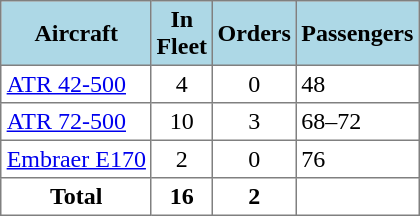<table class="toccolours" border="1" cellpadding="3" style="margin:1em auto; border-collapse:collapse">
<tr style="background:lightblue;">
<th>Aircraft</th>
<th style="width:25px;">In Fleet</th>
<th>Orders</th>
<th>Passengers</th>
</tr>
<tr>
<td><a href='#'>ATR 42-500</a></td>
<td style="text-align:center;">4</td>
<td style="text-align:center;">0</td>
<td>48</td>
</tr>
<tr>
<td><a href='#'>ATR 72-500</a></td>
<td style="text-align:center;">10</td>
<td style="text-align:center;">3</td>
<td>68–72</td>
</tr>
<tr>
<td><a href='#'>Embraer E170</a></td>
<td style="text-align:center;">2</td>
<td style="text-align:center;">0</td>
<td>76</td>
</tr>
<tr>
<th>Total</th>
<th>16</th>
<th>2</th>
<th></th>
</tr>
</table>
